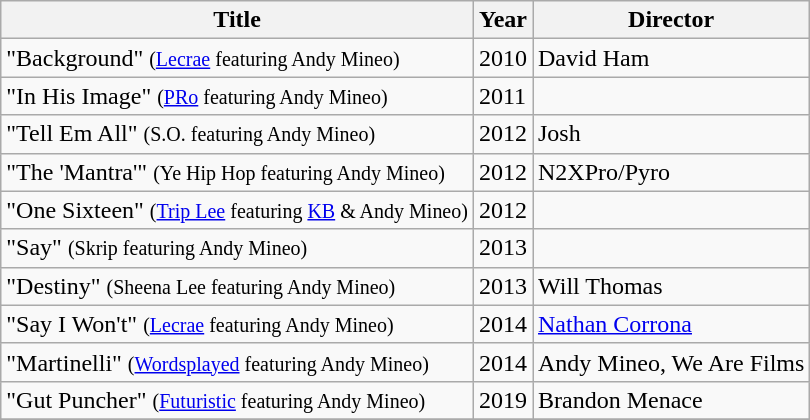<table class="wikitable">
<tr>
<th>Title</th>
<th>Year</th>
<th>Director</th>
</tr>
<tr>
<td>"Background" <small>(<a href='#'>Lecrae</a> featuring Andy Mineo)</small></td>
<td>2010</td>
<td>David Ham</td>
</tr>
<tr>
<td>"In His Image" <small>(<a href='#'>PRo</a> featuring Andy Mineo)</small></td>
<td>2011</td>
<td></td>
</tr>
<tr>
<td>"Tell Em All" <small>(S.O. featuring Andy Mineo)</small></td>
<td>2012</td>
<td>Josh</td>
</tr>
<tr>
<td>"The 'Mantra'" <small>(Ye Hip Hop featuring Andy Mineo)</small></td>
<td>2012</td>
<td>N2XPro/Pyro</td>
</tr>
<tr>
<td>"One Sixteen" <small>(<a href='#'>Trip Lee</a> featuring <a href='#'>KB</a> & Andy Mineo)</small></td>
<td>2012</td>
<td></td>
</tr>
<tr>
<td>"Say" <small>(Skrip featuring Andy Mineo)</small></td>
<td>2013</td>
<td></td>
</tr>
<tr>
<td>"Destiny" <small>(Sheena Lee featuring Andy Mineo)</small></td>
<td>2013</td>
<td>Will Thomas</td>
</tr>
<tr>
<td>"Say I Won't" <small> (<a href='#'>Lecrae</a> featuring Andy Mineo)</small></td>
<td>2014</td>
<td><a href='#'>Nathan Corrona</a></td>
</tr>
<tr>
<td>"Martinelli" <small>(<a href='#'>Wordsplayed</a> featuring Andy Mineo)</small></td>
<td>2014</td>
<td>Andy Mineo, We Are Films</td>
</tr>
<tr>
<td>"Gut Puncher" <small>(<a href='#'>Futuristic</a> featuring Andy Mineo)</small></td>
<td>2019</td>
<td>Brandon Menace</td>
</tr>
<tr>
</tr>
</table>
